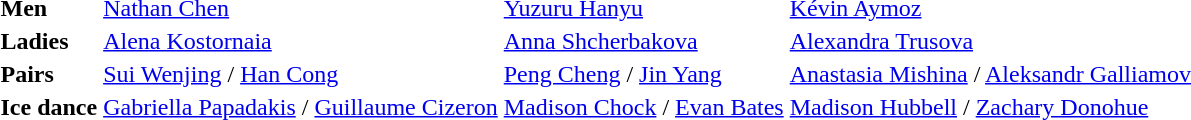<table>
<tr>
<td><strong>Men</strong></td>
<td> <a href='#'>Nathan Chen</a></td>
<td> <a href='#'>Yuzuru Hanyu</a></td>
<td> <a href='#'>Kévin Aymoz</a></td>
</tr>
<tr>
<td><strong>Ladies</strong></td>
<td> <a href='#'>Alena Kostornaia</a></td>
<td> <a href='#'>Anna Shcherbakova</a></td>
<td> <a href='#'>Alexandra Trusova</a></td>
</tr>
<tr>
<td><strong>Pairs</strong></td>
<td> <a href='#'>Sui Wenjing</a> / <a href='#'>Han Cong</a></td>
<td> <a href='#'>Peng Cheng</a> / <a href='#'>Jin Yang</a></td>
<td> <a href='#'>Anastasia Mishina</a> / <a href='#'>Aleksandr Galliamov</a></td>
</tr>
<tr>
<td><strong>Ice dance</strong></td>
<td> <a href='#'>Gabriella Papadakis</a> / <a href='#'>Guillaume Cizeron</a></td>
<td> <a href='#'>Madison Chock</a> / <a href='#'>Evan Bates</a></td>
<td> <a href='#'>Madison Hubbell</a> / <a href='#'>Zachary Donohue</a></td>
</tr>
</table>
